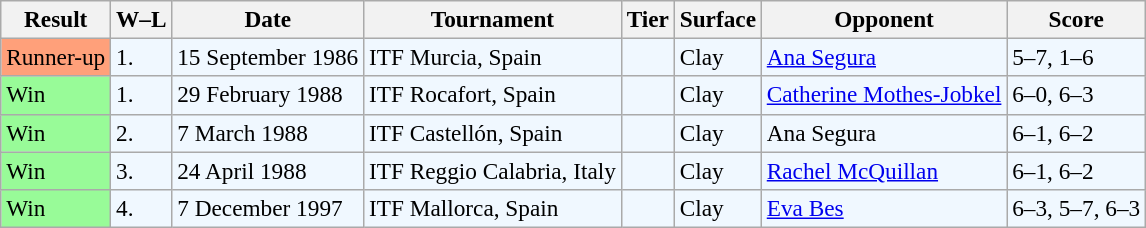<table class="sortable wikitable" style=font-size:97%>
<tr>
<th>Result</th>
<th class="unsortable">W–L</th>
<th>Date</th>
<th>Tournament</th>
<th>Tier</th>
<th>Surface</th>
<th>Opponent</th>
<th class="unsortable">Score</th>
</tr>
<tr bgcolor="#f0f8ff">
<td style="background:#ffa07a;">Runner-up</td>
<td>1.</td>
<td>15 September 1986</td>
<td>ITF Murcia, Spain</td>
<td></td>
<td>Clay</td>
<td> <a href='#'>Ana Segura</a></td>
<td>5–7, 1–6</td>
</tr>
<tr bgcolor="#f0f8ff">
<td bgcolor="98FB98">Win</td>
<td>1.</td>
<td>29 February 1988</td>
<td>ITF Rocafort, Spain</td>
<td></td>
<td>Clay</td>
<td> <a href='#'>Catherine Mothes-Jobkel</a></td>
<td>6–0, 6–3</td>
</tr>
<tr bgcolor="#f0f8ff">
<td bgcolor="98FB98">Win</td>
<td>2.</td>
<td>7 March 1988</td>
<td>ITF Castellón, Spain</td>
<td></td>
<td>Clay</td>
<td> Ana Segura</td>
<td>6–1, 6–2</td>
</tr>
<tr bgcolor="#f0f8ff">
<td bgcolor="98FB98">Win</td>
<td>3.</td>
<td>24 April 1988</td>
<td>ITF Reggio Calabria, Italy</td>
<td></td>
<td>Clay</td>
<td> <a href='#'>Rachel McQuillan</a></td>
<td>6–1, 6–2</td>
</tr>
<tr bgcolor="#f0f8ff">
<td bgcolor="98FB98">Win</td>
<td>4.</td>
<td>7 December 1997</td>
<td>ITF Mallorca, Spain</td>
<td></td>
<td>Clay</td>
<td> <a href='#'>Eva Bes</a></td>
<td>6–3, 5–7, 6–3</td>
</tr>
</table>
